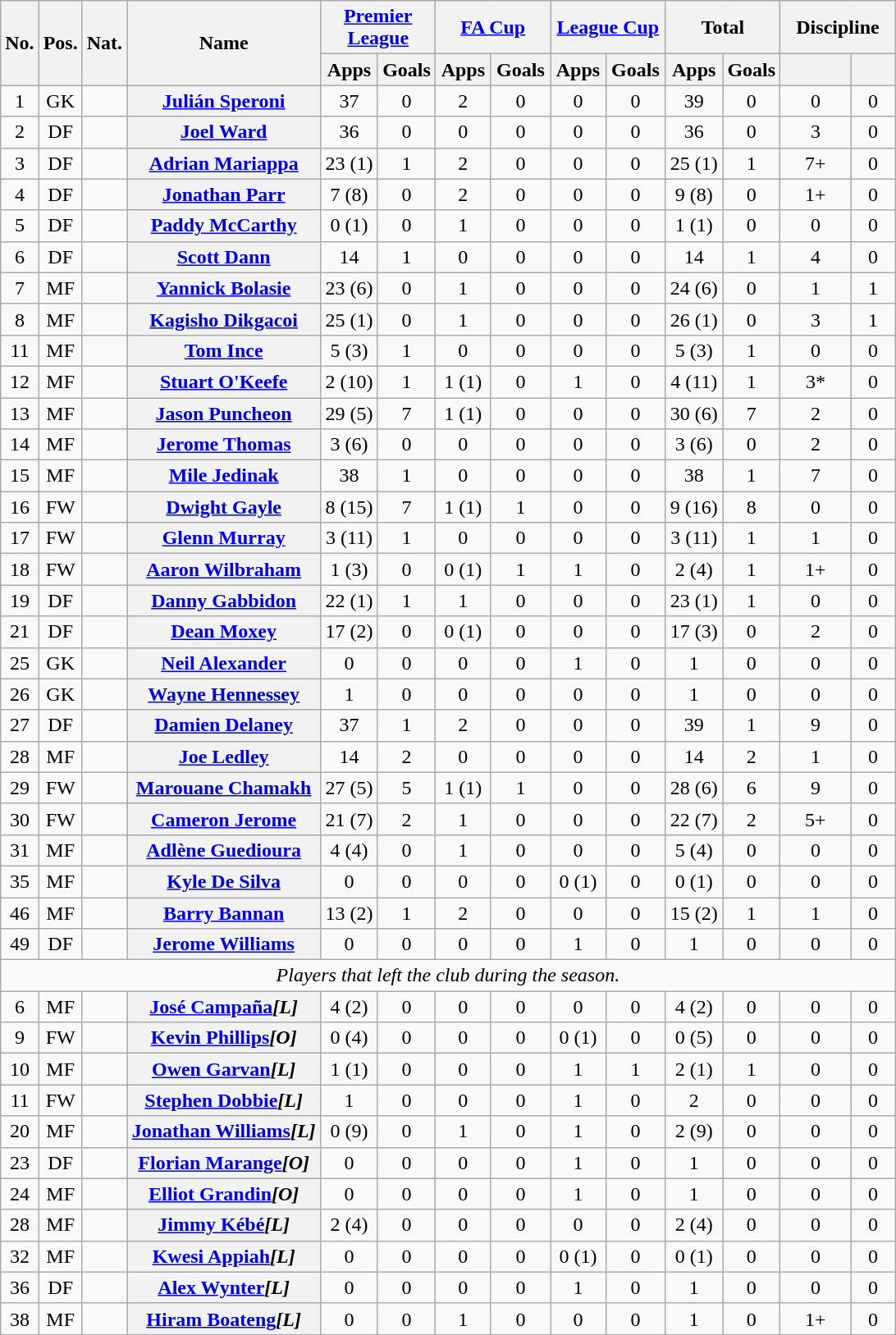<table class="wikitable plainrowheaders" style="text-align:center">
<tr>
<th rowspan="2">No.</th>
<th rowspan="2">Pos.</th>
<th rowspan="2">Nat.</th>
<th rowspan="2" style="width:150px;">Name</th>
<th colspan="2" style="width:86px;"><a href='#'>Premier League</a></th>
<th colspan="2" style="width:86px;"><a href='#'>FA Cup</a></th>
<th colspan="2" style="width:86px;"><a href='#'>League Cup</a></th>
<th colspan="2" style="width:86px;">Total</th>
<th colspan="2" style="width:86px;">Discipline</th>
</tr>
<tr>
<th>Apps</th>
<th>Goals</th>
<th>Apps</th>
<th>Goals</th>
<th>Apps</th>
<th>Goals</th>
<th>Apps</th>
<th>Goals</th>
<th></th>
<th></th>
</tr>
<tr>
<td>1</td>
<td>GK</td>
<td></td>
<th scope="row"><a href='#'>Julián Speroni</a></th>
<td>37</td>
<td>0</td>
<td>2</td>
<td>0</td>
<td>0</td>
<td>0</td>
<td>39</td>
<td>0</td>
<td>0</td>
<td>0</td>
</tr>
<tr>
<td>2</td>
<td>DF</td>
<td></td>
<th scope="row"><a href='#'>Joel Ward</a></th>
<td>36</td>
<td>0</td>
<td>0</td>
<td>0</td>
<td>0</td>
<td>0</td>
<td>36</td>
<td>0</td>
<td>3</td>
<td>0</td>
</tr>
<tr>
<td>3</td>
<td>DF</td>
<td></td>
<th scope="row"><a href='#'>Adrian Mariappa</a></th>
<td>23 (1)</td>
<td>1</td>
<td>2</td>
<td>0</td>
<td>0</td>
<td>0</td>
<td>25 (1)</td>
<td>1</td>
<td>7+</td>
<td>0</td>
</tr>
<tr>
<td>4</td>
<td>DF</td>
<td></td>
<th scope="row"><a href='#'>Jonathan Parr</a></th>
<td>7 (8)</td>
<td>0</td>
<td>2</td>
<td>0</td>
<td>0</td>
<td>0</td>
<td>9 (8)</td>
<td>0</td>
<td>1+</td>
<td>0</td>
</tr>
<tr>
<td>5</td>
<td>DF</td>
<td></td>
<th scope="row"><a href='#'>Paddy McCarthy</a></th>
<td>0 (1)</td>
<td>0</td>
<td>1</td>
<td>0</td>
<td>0</td>
<td>0</td>
<td>1 (1)</td>
<td>0</td>
<td>0</td>
<td>0</td>
</tr>
<tr>
<td>6</td>
<td>DF</td>
<td></td>
<th scope="row"><a href='#'>Scott Dann</a></th>
<td>14</td>
<td>1</td>
<td>0</td>
<td>0</td>
<td>0</td>
<td>0</td>
<td>14</td>
<td>1</td>
<td>4</td>
<td>0</td>
</tr>
<tr>
<td>7</td>
<td>MF</td>
<td></td>
<th scope="row"><a href='#'>Yannick Bolasie</a></th>
<td>23 (6)</td>
<td>0</td>
<td>1</td>
<td>0</td>
<td>0</td>
<td>0</td>
<td>24 (6)</td>
<td>0</td>
<td>1</td>
<td>1</td>
</tr>
<tr>
<td>8</td>
<td>MF</td>
<td></td>
<th scope="row"><a href='#'>Kagisho Dikgacoi</a></th>
<td>25 (1)</td>
<td>0</td>
<td>1</td>
<td>0</td>
<td>0</td>
<td>0</td>
<td>26 (1)</td>
<td>0</td>
<td>3</td>
<td>1</td>
</tr>
<tr>
<td>11</td>
<td>MF</td>
<td></td>
<th scope="row"><a href='#'>Tom Ince</a></th>
<td>5 (3)</td>
<td>1</td>
<td>0</td>
<td>0</td>
<td>0</td>
<td>0</td>
<td>5 (3)</td>
<td>1</td>
<td>0</td>
<td>0</td>
</tr>
<tr>
<td>12</td>
<td>MF</td>
<td></td>
<th scope="row"><a href='#'>Stuart O'Keefe</a></th>
<td>2 (10)</td>
<td>1</td>
<td>1 (1)</td>
<td>0</td>
<td>1</td>
<td>0</td>
<td>4 (11)</td>
<td>1</td>
<td>3*</td>
<td>0</td>
</tr>
<tr>
<td>13</td>
<td>MF</td>
<td></td>
<th scope="row"><a href='#'>Jason Puncheon</a></th>
<td>29 (5)</td>
<td>7</td>
<td>1 (1)</td>
<td>0</td>
<td>0</td>
<td>0</td>
<td>30 (6)</td>
<td>7</td>
<td>2</td>
<td>0</td>
</tr>
<tr>
<td>14</td>
<td>MF</td>
<td></td>
<th scope="row"><a href='#'>Jerome Thomas</a></th>
<td>3 (6)</td>
<td>0</td>
<td>0</td>
<td>0</td>
<td>0</td>
<td>0</td>
<td>3 (6)</td>
<td>0</td>
<td>2</td>
<td>0</td>
</tr>
<tr>
<td>15</td>
<td>MF</td>
<td></td>
<th scope="row"><a href='#'>Mile Jedinak</a></th>
<td>38</td>
<td>1</td>
<td>0</td>
<td>0</td>
<td>0</td>
<td>0</td>
<td>38</td>
<td>1</td>
<td>7</td>
<td>0</td>
</tr>
<tr>
<td>16</td>
<td>FW</td>
<td></td>
<th scope="row"><a href='#'>Dwight Gayle</a></th>
<td>8 (15)</td>
<td>7</td>
<td>1 (1)</td>
<td>1</td>
<td>0</td>
<td>0</td>
<td>9 (16)</td>
<td>8</td>
<td>0</td>
<td>0</td>
</tr>
<tr>
<td>17</td>
<td>FW</td>
<td></td>
<th scope="row"><a href='#'>Glenn Murray</a></th>
<td>3 (11)</td>
<td>1</td>
<td>0</td>
<td>0</td>
<td>0</td>
<td>0</td>
<td>3 (11)</td>
<td>1</td>
<td>1</td>
<td>0</td>
</tr>
<tr>
<td>18</td>
<td>FW</td>
<td></td>
<th scope="row"><a href='#'>Aaron Wilbraham</a></th>
<td>1 (3)</td>
<td>0</td>
<td>0 (1)</td>
<td>1</td>
<td>1</td>
<td>0</td>
<td>2 (4)</td>
<td>1</td>
<td>1+</td>
<td>0</td>
</tr>
<tr>
<td>19</td>
<td>DF</td>
<td></td>
<th scope="row"><a href='#'>Danny Gabbidon</a></th>
<td>22 (1)</td>
<td>1</td>
<td>1</td>
<td>0</td>
<td>0</td>
<td>0</td>
<td>23 (1)</td>
<td>1</td>
<td>0</td>
<td>0</td>
</tr>
<tr>
<td>21</td>
<td>DF</td>
<td></td>
<th scope="row"><a href='#'>Dean Moxey</a></th>
<td>17 (2)</td>
<td>0</td>
<td>0 (1)</td>
<td>0</td>
<td>0</td>
<td>0</td>
<td>17 (3)</td>
<td>0</td>
<td>2</td>
<td>0</td>
</tr>
<tr>
<td>25</td>
<td>GK</td>
<td></td>
<th scope="row"><a href='#'>Neil Alexander</a></th>
<td>0</td>
<td>0</td>
<td>0</td>
<td>0</td>
<td>1</td>
<td>0</td>
<td>1</td>
<td>0</td>
<td>0</td>
<td>0</td>
</tr>
<tr>
<td>26</td>
<td>GK</td>
<td></td>
<th scope="row"><a href='#'>Wayne Hennessey</a></th>
<td>1</td>
<td>0</td>
<td>0</td>
<td>0</td>
<td>0</td>
<td>0</td>
<td>1</td>
<td>0</td>
<td>0</td>
<td>0</td>
</tr>
<tr>
<td>27</td>
<td>DF</td>
<td></td>
<th scope="row"><a href='#'>Damien Delaney</a></th>
<td>37</td>
<td>1</td>
<td>2</td>
<td>0</td>
<td>0</td>
<td>0</td>
<td>39</td>
<td>1</td>
<td>9</td>
<td>0</td>
</tr>
<tr>
<td>28</td>
<td>MF</td>
<td></td>
<th scope="row"><a href='#'>Joe Ledley</a></th>
<td>14</td>
<td>2</td>
<td>0</td>
<td>0</td>
<td>0</td>
<td>0</td>
<td>14</td>
<td>2</td>
<td>1</td>
<td>0</td>
</tr>
<tr>
<td>29</td>
<td>FW</td>
<td></td>
<th scope="row"><a href='#'>Marouane Chamakh</a></th>
<td>27 (5)</td>
<td>5</td>
<td>1 (1)</td>
<td>1</td>
<td>0</td>
<td>0</td>
<td>28 (6)</td>
<td>6</td>
<td>9</td>
<td>0</td>
</tr>
<tr>
<td>30</td>
<td>FW</td>
<td></td>
<th scope="row"><a href='#'>Cameron Jerome</a></th>
<td>21 (7)</td>
<td>2</td>
<td>1</td>
<td>0</td>
<td>0</td>
<td>0</td>
<td>22 (7)</td>
<td>2</td>
<td>5+</td>
<td>0</td>
</tr>
<tr>
<td>31</td>
<td>MF</td>
<td></td>
<th scope="row"><a href='#'>Adlène Guedioura</a></th>
<td>4 (4)</td>
<td>0</td>
<td>1</td>
<td>0</td>
<td>0</td>
<td>0</td>
<td>5 (4)</td>
<td>0</td>
<td>0</td>
<td>0</td>
</tr>
<tr>
<td>35</td>
<td>MF</td>
<td></td>
<th scope="row"><a href='#'>Kyle De Silva</a></th>
<td>0</td>
<td>0</td>
<td>0</td>
<td>0</td>
<td>0 (1)</td>
<td>0</td>
<td>0 (1)</td>
<td>0</td>
<td>0</td>
<td>0</td>
</tr>
<tr>
<td>46</td>
<td>MF</td>
<td></td>
<th scope="row"><a href='#'>Barry Bannan</a></th>
<td>13 (2)</td>
<td>1</td>
<td>2</td>
<td>0</td>
<td>0</td>
<td>0</td>
<td>15 (2)</td>
<td>1</td>
<td>1</td>
<td>0</td>
</tr>
<tr>
<td>49</td>
<td>DF</td>
<td></td>
<th scope="row"><a href='#'>Jerome Williams</a></th>
<td>0</td>
<td>0</td>
<td>0</td>
<td>0</td>
<td>1</td>
<td>0</td>
<td>1</td>
<td>0</td>
<td>0</td>
<td>0</td>
</tr>
<tr>
<td colspan="14"><em>Players that left the club during the season.</em></td>
</tr>
<tr>
<td>6</td>
<td>MF</td>
<td></td>
<th scope="row"><a href='#'>José Campaña</a><em>[L]</em></th>
<td>4 (2)</td>
<td>0</td>
<td>0</td>
<td>0</td>
<td>0</td>
<td>0</td>
<td>4 (2)</td>
<td>0</td>
<td>0</td>
<td>0</td>
</tr>
<tr>
<td>9</td>
<td>FW</td>
<td></td>
<th scope="row"><a href='#'>Kevin Phillips</a><em>[O]</em></th>
<td>0 (4)</td>
<td>0</td>
<td>0</td>
<td>0</td>
<td>0 (1)</td>
<td>0</td>
<td>0 (5)</td>
<td>0</td>
<td>0</td>
<td>0</td>
</tr>
<tr>
<td>10</td>
<td>MF</td>
<td></td>
<th scope="row"><a href='#'>Owen Garvan</a><em>[L]</em></th>
<td>1 (1)</td>
<td>0</td>
<td>0</td>
<td>0</td>
<td>1</td>
<td>1</td>
<td>2 (1)</td>
<td>1</td>
<td>0</td>
<td>0</td>
</tr>
<tr>
<td>11</td>
<td>FW</td>
<td></td>
<th scope="row"><a href='#'>Stephen Dobbie</a><em>[L]</em></th>
<td>1</td>
<td>0</td>
<td>0</td>
<td>0</td>
<td>1</td>
<td>0</td>
<td>2</td>
<td>0</td>
<td>0</td>
<td>0</td>
</tr>
<tr>
<td>20</td>
<td>MF</td>
<td></td>
<th scope="row"><a href='#'>Jonathan Williams</a><em>[L]</em></th>
<td>0 (9)</td>
<td>0</td>
<td>1</td>
<td>0</td>
<td>1</td>
<td>0</td>
<td>2 (9)</td>
<td>0</td>
<td>0</td>
<td>0</td>
</tr>
<tr>
<td>23</td>
<td>DF</td>
<td></td>
<th scope="row"><a href='#'>Florian Marange</a><em>[O]</em></th>
<td>0</td>
<td>0</td>
<td>0</td>
<td>0</td>
<td>1</td>
<td>0</td>
<td>1</td>
<td>0</td>
<td>0</td>
<td>0</td>
</tr>
<tr>
<td>24</td>
<td>MF</td>
<td></td>
<th scope="row"><a href='#'>Elliot Grandin</a><em>[O]</em></th>
<td>0</td>
<td>0</td>
<td>0</td>
<td>0</td>
<td>1</td>
<td>0</td>
<td>1</td>
<td>0</td>
<td>0</td>
<td>0</td>
</tr>
<tr>
<td>28</td>
<td>MF</td>
<td></td>
<th scope="row"><a href='#'>Jimmy Kébé</a><em>[L]</em></th>
<td>2 (4)</td>
<td>0</td>
<td>0</td>
<td>0</td>
<td>0</td>
<td>0</td>
<td>2 (4)</td>
<td>0</td>
<td>0</td>
<td>0</td>
</tr>
<tr>
<td>32</td>
<td>MF</td>
<td></td>
<th scope="row"><a href='#'>Kwesi Appiah</a><em>[L]</em></th>
<td>0</td>
<td>0</td>
<td>0</td>
<td>0</td>
<td>0 (1)</td>
<td>0</td>
<td>0 (1)</td>
<td>0</td>
<td>0</td>
<td>0</td>
</tr>
<tr>
<td>36</td>
<td>DF</td>
<td></td>
<th scope="row"><a href='#'>Alex Wynter</a><em>[L]</em></th>
<td>0</td>
<td>0</td>
<td>0</td>
<td>0</td>
<td>1</td>
<td>0</td>
<td>1</td>
<td>0</td>
<td>0</td>
<td>0</td>
</tr>
<tr>
<td>38</td>
<td>MF</td>
<td></td>
<th scope="row"><a href='#'>Hiram Boateng</a><em>[L]</em></th>
<td>0</td>
<td>0</td>
<td>1</td>
<td>0</td>
<td>0</td>
<td>0</td>
<td>1</td>
<td>0</td>
<td>1+</td>
<td>0</td>
</tr>
</table>
